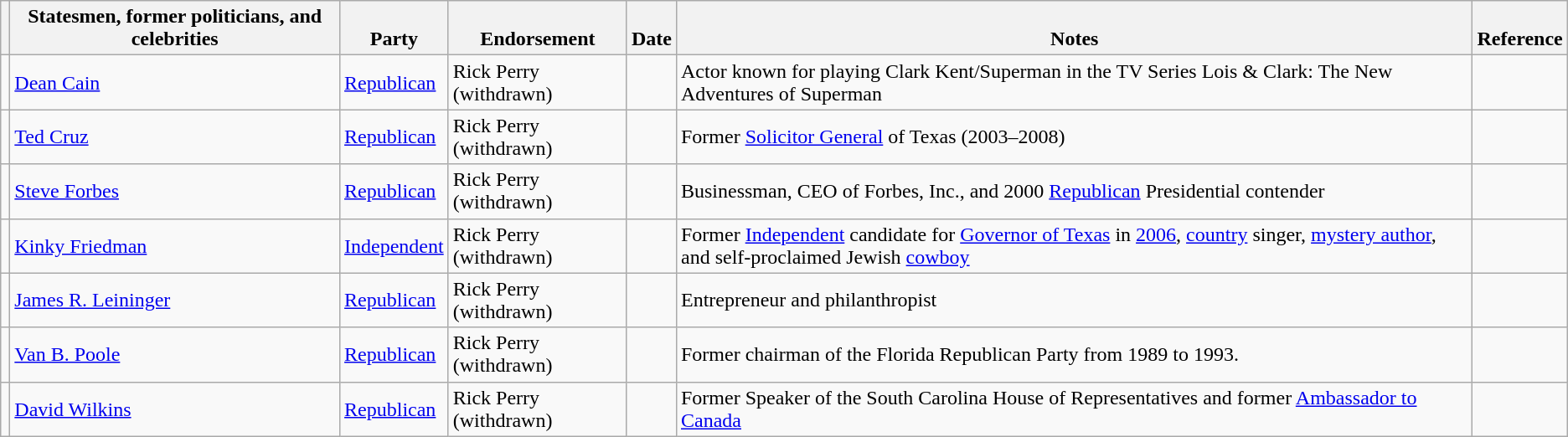<table class="wikitable sortable">
<tr valign=bottom>
<th class="unsortable"></th>
<th>Statesmen, former politicians, and celebrities</th>
<th>Party</th>
<th>Endorsement</th>
<th data-sort-type="date">Date</th>
<th>Notes</th>
<th class="unsortable">Reference</th>
</tr>
<tr>
<td></td>
<td nowrap><a href='#'>Dean Cain</a></td>
<td><a href='#'>Republican</a></td>
<td>Rick Perry (withdrawn)</td>
<td></td>
<td>Actor known for playing Clark Kent/Superman in the TV Series Lois & Clark: The New Adventures of Superman</td>
<td></td>
</tr>
<tr>
<td></td>
<td nowrap><a href='#'>Ted Cruz</a></td>
<td><a href='#'>Republican</a></td>
<td>Rick Perry (withdrawn)</td>
<td></td>
<td>Former <a href='#'>Solicitor General</a> of Texas (2003–2008)</td>
<td></td>
</tr>
<tr>
<td></td>
<td nowrap><a href='#'>Steve Forbes</a></td>
<td><a href='#'>Republican</a></td>
<td>Rick Perry (withdrawn)</td>
<td></td>
<td>Businessman, CEO of Forbes, Inc., and 2000 <a href='#'>Republican</a> Presidential contender</td>
<td></td>
</tr>
<tr>
<td></td>
<td nowrap><a href='#'>Kinky Friedman</a></td>
<td><a href='#'>Independent</a></td>
<td>Rick Perry (withdrawn)</td>
<td></td>
<td>Former <a href='#'>Independent</a> candidate for <a href='#'>Governor of Texas</a> in <a href='#'>2006</a>, <a href='#'>country</a> singer, <a href='#'>mystery author</a>, and self-proclaimed Jewish <a href='#'>cowboy</a></td>
<td></td>
</tr>
<tr>
<td></td>
<td nowrap><a href='#'>James R. Leininger</a></td>
<td><a href='#'>Republican</a></td>
<td>Rick Perry (withdrawn)</td>
<td></td>
<td>Entrepreneur and philanthropist</td>
<td></td>
</tr>
<tr>
<td></td>
<td nowrap><a href='#'>Van B. Poole</a></td>
<td><a href='#'>Republican</a></td>
<td>Rick Perry (withdrawn)</td>
<td></td>
<td>Former chairman of the Florida Republican Party from 1989 to 1993.</td>
<td></td>
</tr>
<tr>
<td></td>
<td nowrap><a href='#'>David Wilkins</a></td>
<td><a href='#'>Republican</a></td>
<td>Rick Perry (withdrawn)</td>
<td></td>
<td>Former Speaker of the South Carolina House of Representatives and former <a href='#'>Ambassador to Canada</a></td>
<td></td>
</tr>
</table>
